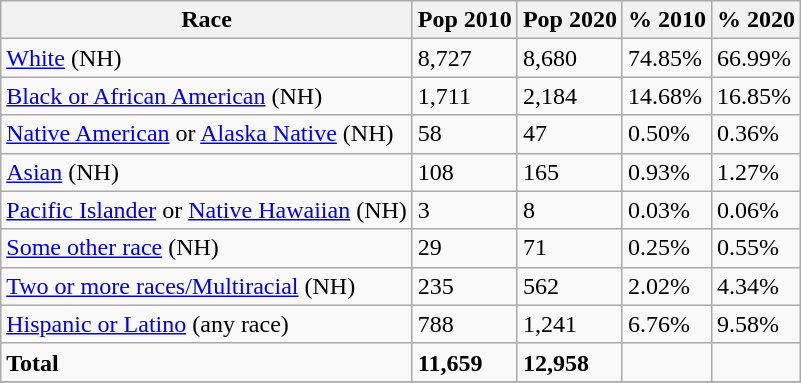<table class="wikitable">
<tr>
<th>Race</th>
<th>Pop 2010</th>
<th>Pop 2020</th>
<th>% 2010</th>
<th>% 2020</th>
</tr>
<tr>
<td><a href='#'>White</a> (NH)</td>
<td>8,727</td>
<td>8,680</td>
<td>74.85%</td>
<td>66.99%</td>
</tr>
<tr>
<td><a href='#'>Black or African American</a> (NH)</td>
<td>1,711</td>
<td>2,184</td>
<td>14.68%</td>
<td>16.85%</td>
</tr>
<tr>
<td><a href='#'>Native American</a> or <a href='#'>Alaska Native</a> (NH)</td>
<td>58</td>
<td>47</td>
<td>0.50%</td>
<td>0.36%</td>
</tr>
<tr>
<td><a href='#'>Asian</a> (NH)</td>
<td>108</td>
<td>165</td>
<td>0.93%</td>
<td>1.27%</td>
</tr>
<tr>
<td><a href='#'>Pacific Islander</a> or <a href='#'>Native Hawaiian</a> (NH)</td>
<td>3</td>
<td>8</td>
<td>0.03%</td>
<td>0.06%</td>
</tr>
<tr>
<td><a href='#'>Some other race</a> (NH)</td>
<td>29</td>
<td>71</td>
<td>0.25%</td>
<td>0.55%</td>
</tr>
<tr>
<td><a href='#'>Two or more races/Multiracial</a> (NH)</td>
<td>235</td>
<td>562</td>
<td>2.02%</td>
<td>4.34%</td>
</tr>
<tr>
<td><a href='#'>Hispanic or Latino</a> (any race)</td>
<td>788</td>
<td>1,241</td>
<td>6.76%</td>
<td>9.58%</td>
</tr>
<tr>
<td><strong>Total</strong></td>
<td><strong>11,659</strong></td>
<td><strong>12,958</strong></td>
<td></td>
<td></td>
</tr>
<tr>
</tr>
</table>
